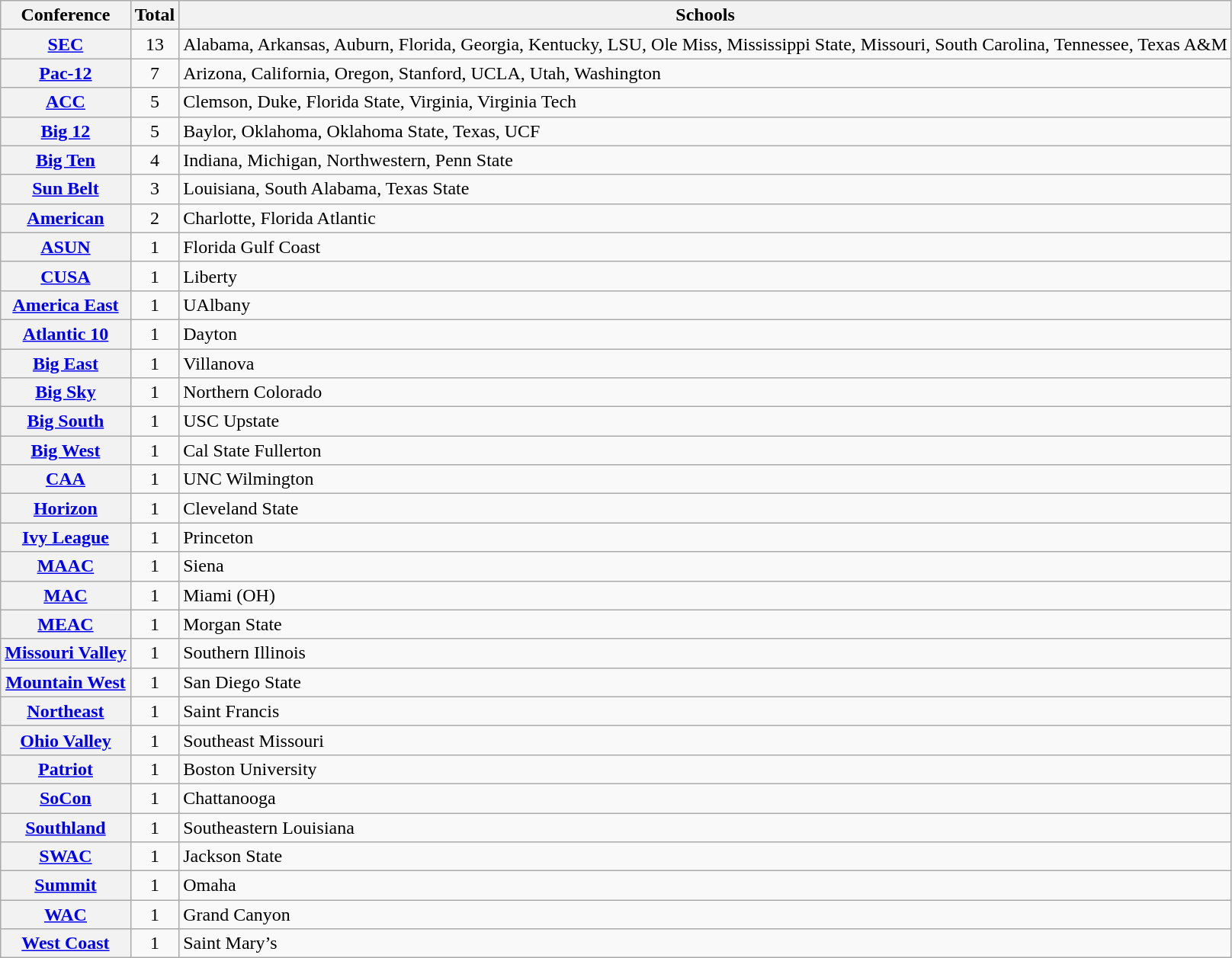<table class="wikitable sortable plainrowheaders">
<tr>
<th scope="col">Conference</th>
<th scope="col">Total</th>
<th scope="col">Schools</th>
</tr>
<tr>
<th scope="row"><a href='#'>SEC</a></th>
<td align=center>13</td>
<td>Alabama, Arkansas, Auburn, Florida, Georgia, Kentucky, LSU, Ole Miss, Mississippi State, Missouri, South Carolina, Tennessee, Texas A&M</td>
</tr>
<tr>
<th scope="row"><a href='#'>Pac-12</a></th>
<td align=center>7</td>
<td>Arizona, California, Oregon, Stanford, UCLA, Utah, Washington</td>
</tr>
<tr>
<th scope="row"><a href='#'>ACC</a></th>
<td align=center>5</td>
<td>Clemson, Duke, Florida State, Virginia, Virginia Tech</td>
</tr>
<tr>
<th scope="row"><a href='#'>Big 12</a></th>
<td align=center>5</td>
<td>Baylor, Oklahoma, Oklahoma State, Texas, UCF</td>
</tr>
<tr>
<th scope="row"><a href='#'>Big Ten</a></th>
<td align=center>4</td>
<td>Indiana, Michigan, Northwestern, Penn State</td>
</tr>
<tr>
<th scope="row"><a href='#'>Sun Belt</a></th>
<td align=center>3</td>
<td>Louisiana, South Alabama, Texas State</td>
</tr>
<tr>
<th scope="row"><a href='#'>American</a></th>
<td align=center>2</td>
<td>Charlotte, Florida Atlantic</td>
</tr>
<tr>
<th scope="row"><a href='#'>ASUN</a></th>
<td align=center>1</td>
<td>Florida Gulf Coast</td>
</tr>
<tr>
<th scope="row"><a href='#'>CUSA</a></th>
<td align=center>1</td>
<td>Liberty</td>
</tr>
<tr>
<th scope="row"><a href='#'>America East</a></th>
<td align=center>1</td>
<td>UAlbany</td>
</tr>
<tr>
<th scope="row"><a href='#'>Atlantic 10</a></th>
<td align=center>1</td>
<td>Dayton</td>
</tr>
<tr>
<th scope="row"><a href='#'>Big East</a></th>
<td align=center>1</td>
<td>Villanova</td>
</tr>
<tr>
<th scope="row"><a href='#'>Big Sky</a></th>
<td align=center>1</td>
<td>Northern Colorado</td>
</tr>
<tr>
<th scope="row"><a href='#'>Big South</a></th>
<td align=center>1</td>
<td>USC Upstate</td>
</tr>
<tr>
<th scope="row"><a href='#'>Big West</a></th>
<td align=center>1</td>
<td>Cal State Fullerton</td>
</tr>
<tr>
<th scope="row"><a href='#'>CAA</a></th>
<td align=center>1</td>
<td>UNC Wilmington</td>
</tr>
<tr>
<th scope="row"><a href='#'>Horizon</a></th>
<td align=center>1</td>
<td>Cleveland State</td>
</tr>
<tr>
<th scope="row"><a href='#'>Ivy League</a></th>
<td align=center>1</td>
<td>Princeton</td>
</tr>
<tr>
<th scope="row"><a href='#'>MAAC</a></th>
<td align=center>1</td>
<td>Siena</td>
</tr>
<tr>
<th scope="row"><a href='#'>MAC</a></th>
<td align=center>1</td>
<td>Miami (OH)</td>
</tr>
<tr>
<th scope="row"><a href='#'>MEAC</a></th>
<td align=center>1</td>
<td>Morgan State</td>
</tr>
<tr>
<th scope="row"><a href='#'>Missouri Valley</a></th>
<td align=center>1</td>
<td>Southern Illinois</td>
</tr>
<tr>
<th scope="row"><a href='#'>Mountain West</a></th>
<td align=center>1</td>
<td>San Diego State</td>
</tr>
<tr>
<th scope="row"><a href='#'>Northeast</a></th>
<td align=center>1</td>
<td>Saint Francis</td>
</tr>
<tr>
<th scope="row"><a href='#'>Ohio Valley</a></th>
<td align=center>1</td>
<td>Southeast Missouri</td>
</tr>
<tr>
<th scope="row"><a href='#'>Patriot</a></th>
<td align=center>1</td>
<td>Boston University</td>
</tr>
<tr>
<th scope="row"><a href='#'>SoCon</a></th>
<td align=center>1</td>
<td>Chattanooga</td>
</tr>
<tr>
<th scope="row"><a href='#'>Southland</a></th>
<td align=center>1</td>
<td>Southeastern Louisiana</td>
</tr>
<tr>
<th scope="row"><a href='#'>SWAC</a></th>
<td align=center>1</td>
<td>Jackson State</td>
</tr>
<tr>
<th scope="row"><a href='#'>Summit</a></th>
<td align=center>1</td>
<td>Omaha</td>
</tr>
<tr>
<th scope="row"><a href='#'>WAC</a></th>
<td align=center>1</td>
<td>Grand Canyon</td>
</tr>
<tr>
<th scope="row"><a href='#'>West Coast</a></th>
<td align=center>1</td>
<td>Saint Mary’s</td>
</tr>
</table>
